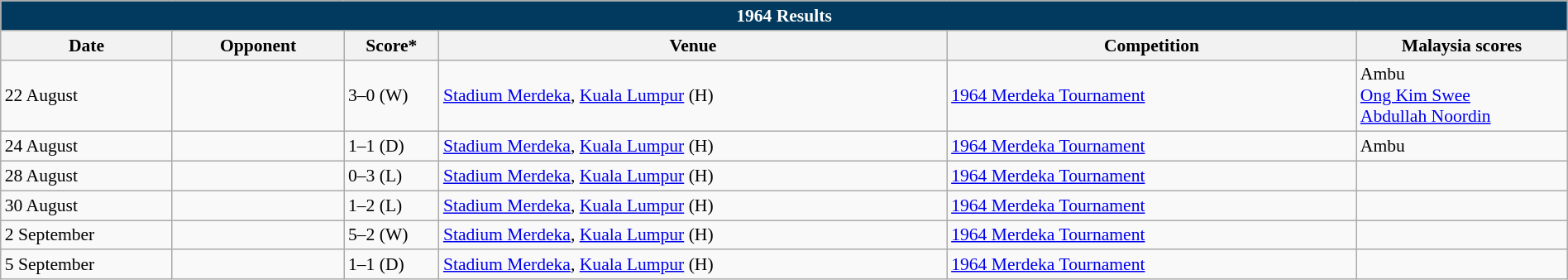<table class="wikitable" width=100% style="text-align:left;font-size:90%;">
<tr>
<th colspan=9 style="background: #013A5E; color: #FFFFFF;">1964 Results</th>
</tr>
<tr>
<th width=80>Date</th>
<th width=80>Opponent</th>
<th width=20>Score*</th>
<th width=250>Venue</th>
<th width=200>Competition</th>
<th width=100>Malaysia scores</th>
</tr>
<tr>
<td>22 August</td>
<td></td>
<td>3–0 (W)</td>
<td><a href='#'>Stadium Merdeka</a>, <a href='#'>Kuala Lumpur</a> (H)</td>
<td><a href='#'>1964 Merdeka Tournament</a></td>
<td>Ambu <br><a href='#'>Ong Kim Swee</a> <br><a href='#'>Abdullah Noordin</a> </td>
</tr>
<tr>
<td>24 August</td>
<td></td>
<td>1–1 (D)</td>
<td><a href='#'>Stadium Merdeka</a>, <a href='#'>Kuala Lumpur</a> (H)</td>
<td><a href='#'>1964 Merdeka Tournament</a></td>
<td>Ambu </td>
</tr>
<tr>
<td>28 August</td>
<td></td>
<td>0–3 (L)</td>
<td><a href='#'>Stadium Merdeka</a>, <a href='#'>Kuala Lumpur</a> (H)</td>
<td><a href='#'>1964 Merdeka Tournament</a></td>
<td></td>
</tr>
<tr>
<td>30 August</td>
<td></td>
<td>1–2 (L)</td>
<td><a href='#'>Stadium Merdeka</a>, <a href='#'>Kuala Lumpur</a> (H)</td>
<td><a href='#'>1964 Merdeka Tournament</a></td>
<td></td>
</tr>
<tr>
<td>2 September</td>
<td></td>
<td>5–2 (W)</td>
<td><a href='#'>Stadium Merdeka</a>, <a href='#'>Kuala Lumpur</a> (H)</td>
<td><a href='#'>1964 Merdeka Tournament</a></td>
<td></td>
</tr>
<tr>
<td>5 September</td>
<td></td>
<td>1–1 (D)</td>
<td><a href='#'>Stadium Merdeka</a>, <a href='#'>Kuala Lumpur</a> (H)</td>
<td><a href='#'>1964 Merdeka Tournament</a></td>
<td></td>
</tr>
</table>
